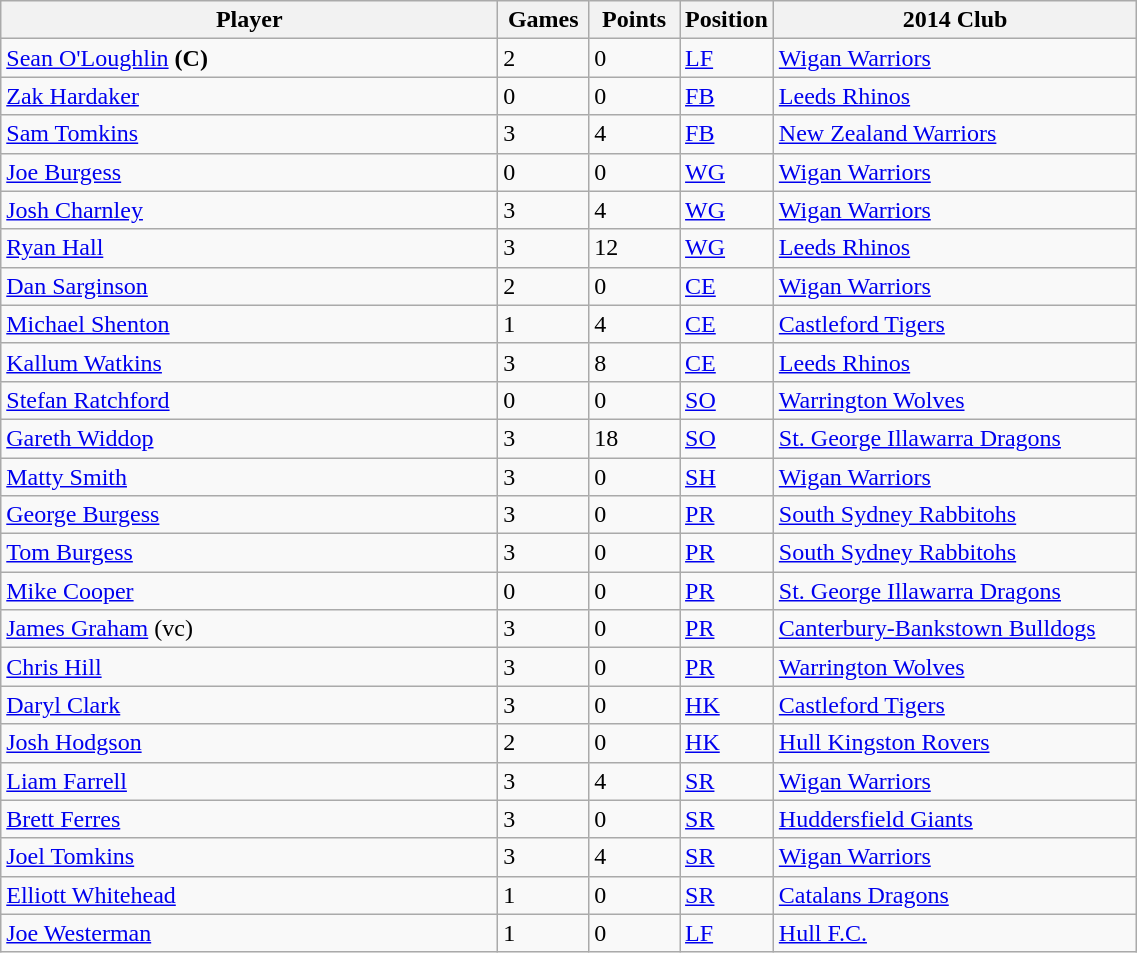<table class="wikitable sortable" style="width:60%;text-align:left">
<tr bgcolor=#FFFFFF>
<th !width=22%>Player</th>
<th width=8%>Games</th>
<th width=8%>Points</th>
<th width=8%>Position</th>
<th width=32%>2014 Club</th>
</tr>
<tr>
<td><a href='#'>Sean O'Loughlin</a> <strong>(C)</strong></td>
<td>2</td>
<td>0</td>
<td><a href='#'>LF</a></td>
<td> <a href='#'>Wigan Warriors</a></td>
</tr>
<tr>
<td><a href='#'>Zak Hardaker</a></td>
<td>0</td>
<td>0</td>
<td><a href='#'>FB</a></td>
<td> <a href='#'>Leeds Rhinos</a></td>
</tr>
<tr>
<td><a href='#'>Sam Tomkins</a></td>
<td>3</td>
<td>4</td>
<td><a href='#'>FB</a></td>
<td> <a href='#'>New Zealand Warriors</a></td>
</tr>
<tr>
<td><a href='#'>Joe Burgess</a></td>
<td>0</td>
<td>0</td>
<td><a href='#'>WG</a></td>
<td> <a href='#'>Wigan Warriors</a></td>
</tr>
<tr>
<td><a href='#'>Josh Charnley</a></td>
<td>3</td>
<td>4</td>
<td><a href='#'>WG</a></td>
<td> <a href='#'>Wigan Warriors</a></td>
</tr>
<tr>
<td><a href='#'>Ryan Hall</a></td>
<td>3</td>
<td>12</td>
<td><a href='#'>WG</a></td>
<td> <a href='#'>Leeds Rhinos</a></td>
</tr>
<tr>
<td><a href='#'>Dan Sarginson</a></td>
<td>2</td>
<td>0</td>
<td><a href='#'>CE</a></td>
<td> <a href='#'>Wigan Warriors</a></td>
</tr>
<tr>
<td><a href='#'>Michael Shenton</a></td>
<td>1</td>
<td>4</td>
<td><a href='#'>CE</a></td>
<td> <a href='#'>Castleford Tigers</a></td>
</tr>
<tr>
<td><a href='#'>Kallum Watkins</a></td>
<td>3</td>
<td>8</td>
<td><a href='#'>CE</a></td>
<td> <a href='#'>Leeds Rhinos</a></td>
</tr>
<tr>
<td><a href='#'>Stefan Ratchford</a></td>
<td>0</td>
<td>0</td>
<td><a href='#'>SO</a></td>
<td> <a href='#'>Warrington Wolves</a></td>
</tr>
<tr>
<td><a href='#'>Gareth Widdop</a></td>
<td>3</td>
<td>18</td>
<td><a href='#'>SO</a></td>
<td> <a href='#'>St. George Illawarra Dragons</a></td>
</tr>
<tr>
<td><a href='#'>Matty Smith</a></td>
<td>3</td>
<td>0</td>
<td><a href='#'>SH</a></td>
<td> <a href='#'>Wigan Warriors</a></td>
</tr>
<tr>
<td><a href='#'>George Burgess</a></td>
<td>3</td>
<td>0</td>
<td><a href='#'>PR</a></td>
<td> <a href='#'>South Sydney Rabbitohs</a></td>
</tr>
<tr>
<td><a href='#'>Tom Burgess</a></td>
<td>3</td>
<td>0</td>
<td><a href='#'>PR</a></td>
<td> <a href='#'>South Sydney Rabbitohs</a></td>
</tr>
<tr>
<td><a href='#'>Mike Cooper</a></td>
<td>0</td>
<td>0</td>
<td><a href='#'>PR</a></td>
<td> <a href='#'>St. George Illawarra Dragons</a></td>
</tr>
<tr>
<td><a href='#'>James Graham</a> (vc)</td>
<td>3</td>
<td>0</td>
<td><a href='#'>PR</a></td>
<td> <a href='#'>Canterbury-Bankstown Bulldogs</a></td>
</tr>
<tr>
<td><a href='#'>Chris Hill</a></td>
<td>3</td>
<td>0</td>
<td><a href='#'>PR</a></td>
<td> <a href='#'>Warrington Wolves</a></td>
</tr>
<tr>
<td><a href='#'>Daryl Clark</a></td>
<td>3</td>
<td>0</td>
<td><a href='#'>HK</a></td>
<td> <a href='#'>Castleford Tigers</a></td>
</tr>
<tr>
<td><a href='#'>Josh Hodgson</a></td>
<td>2</td>
<td>0</td>
<td><a href='#'>HK</a></td>
<td> <a href='#'>Hull Kingston Rovers</a></td>
</tr>
<tr>
<td><a href='#'>Liam Farrell</a></td>
<td>3</td>
<td>4</td>
<td><a href='#'>SR</a></td>
<td> <a href='#'>Wigan Warriors</a></td>
</tr>
<tr>
<td><a href='#'>Brett Ferres</a></td>
<td>3</td>
<td>0</td>
<td><a href='#'>SR</a></td>
<td> <a href='#'>Huddersfield Giants</a></td>
</tr>
<tr>
<td><a href='#'>Joel Tomkins</a></td>
<td>3</td>
<td>4</td>
<td><a href='#'>SR</a></td>
<td> <a href='#'>Wigan Warriors</a></td>
</tr>
<tr>
<td><a href='#'>Elliott Whitehead</a></td>
<td>1</td>
<td>0</td>
<td><a href='#'>SR</a></td>
<td> <a href='#'>Catalans Dragons</a></td>
</tr>
<tr>
<td><a href='#'>Joe Westerman</a></td>
<td>1</td>
<td>0</td>
<td><a href='#'>LF</a></td>
<td> <a href='#'>Hull F.C.</a></td>
</tr>
</table>
